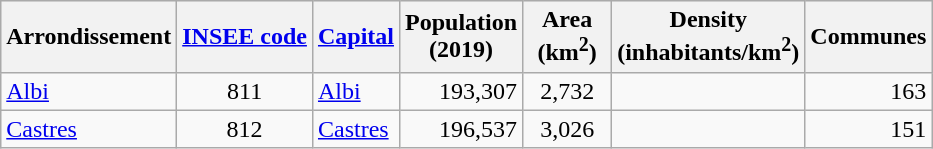<table class="wikitable">
<tr style="background:#efefef;">
<th>Arrondissement</th>
<th><a href='#'>INSEE code</a></th>
<th><a href='#'>Capital</a></th>
<th>Population<br>(2019)</th>
<th>Area<br>(km<sup>2</sup>)</th>
<th>Density<br>(inhabitants/km<sup>2</sup>)</th>
<th>Communes</th>
</tr>
<tr style="text-align:right;">
<td style="text-align:left;"><a href='#'>Albi</a></td>
<td style="text-align:center;">811</td>
<td style="text-align:left;"><a href='#'>Albi</a></td>
<td>193,307</td>
<td>  2,732  </td>
<td></td>
<td>163</td>
</tr>
<tr style="text-align:right;">
<td style="text-align:left;"><a href='#'>Castres</a></td>
<td style="text-align:center;">812</td>
<td style="text-align:left;"><a href='#'>Castres</a></td>
<td>196,537</td>
<td>  3,026  </td>
<td></td>
<td>151</td>
</tr>
</table>
